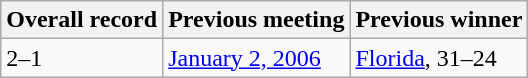<table class="wikitable">
<tr>
<th>Overall record</th>
<th>Previous meeting</th>
<th>Previous winner</th>
</tr>
<tr>
<td>2–1</td>
<td><a href='#'>January 2, 2006</a></td>
<td><a href='#'>Florida</a>, 31–24</td>
</tr>
</table>
